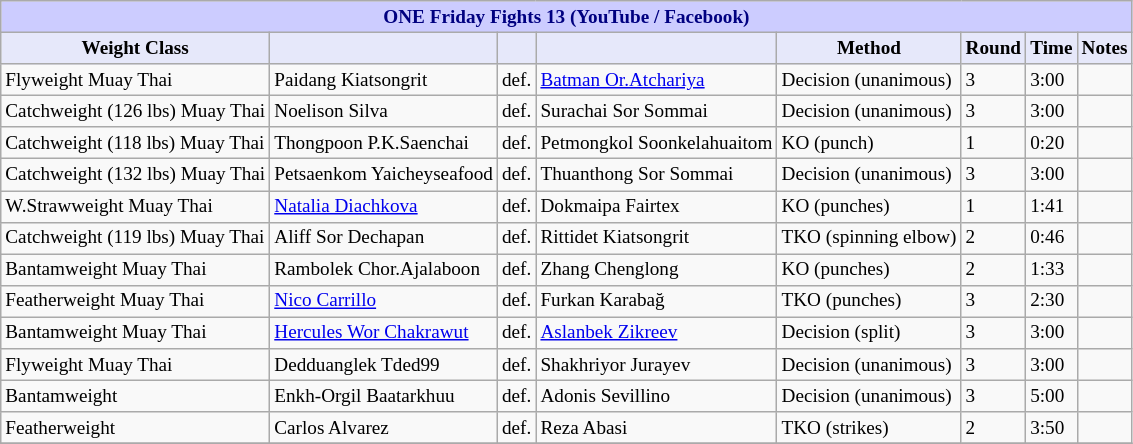<table class="wikitable" style="font-size: 80%;">
<tr>
<th colspan="8" style="background-color: #ccf; color: #000080; text-align: center;"><strong>ONE Friday Fights 13 (YouTube / Facebook)</strong></th>
</tr>
<tr>
<th colspan="1" style="background-color: #E6E8FA; color: #000000; text-align: center;">Weight Class</th>
<th colspan="1" style="background-color: #E6E8FA; color: #000000; text-align: center;"></th>
<th colspan="1" style="background-color: #E6E8FA; color: #000000; text-align: center;"></th>
<th colspan="1" style="background-color: #E6E8FA; color: #000000; text-align: center;"></th>
<th colspan="1" style="background-color: #E6E8FA; color: #000000; text-align: center;">Method</th>
<th colspan="1" style="background-color: #E6E8FA; color: #000000; text-align: center;">Round</th>
<th colspan="1" style="background-color: #E6E8FA; color: #000000; text-align: center;">Time</th>
<th colspan="1" style="background-color: #E6E8FA; color: #000000; text-align: center;">Notes</th>
</tr>
<tr>
<td>Flyweight Muay Thai</td>
<td> Paidang Kiatsongrit</td>
<td>def.</td>
<td> <a href='#'>Batman Or.Atchariya</a></td>
<td>Decision (unanimous)</td>
<td>3</td>
<td>3:00</td>
<td></td>
</tr>
<tr>
<td>Catchweight (126 lbs) Muay Thai</td>
<td> Noelison Silva</td>
<td>def.</td>
<td> Surachai Sor Sommai</td>
<td>Decision (unanimous)</td>
<td>3</td>
<td>3:00</td>
<td></td>
</tr>
<tr>
<td>Catchweight (118 lbs) Muay Thai</td>
<td> Thongpoon P.K.Saenchai</td>
<td>def.</td>
<td> Petmongkol Soonkelahuaitom</td>
<td>KO (punch)</td>
<td>1</td>
<td>0:20</td>
<td></td>
</tr>
<tr>
<td>Catchweight (132 lbs) Muay Thai</td>
<td> Petsaenkom Yaicheyseafood</td>
<td>def.</td>
<td> Thuanthong Sor Sommai</td>
<td>Decision (unanimous)</td>
<td>3</td>
<td>3:00</td>
<td></td>
</tr>
<tr>
<td>W.Strawweight Muay Thai</td>
<td> <a href='#'>Natalia Diachkova</a></td>
<td>def.</td>
<td> Dokmaipa Fairtex</td>
<td>KO (punches)</td>
<td>1</td>
<td>1:41</td>
<td></td>
</tr>
<tr>
<td>Catchweight (119 lbs) Muay Thai</td>
<td> Aliff Sor Dechapan</td>
<td>def.</td>
<td> Rittidet Kiatsongrit</td>
<td>TKO (spinning elbow)</td>
<td>2</td>
<td>0:46</td>
<td></td>
</tr>
<tr>
<td>Bantamweight Muay Thai</td>
<td> Rambolek Chor.Ajalaboon</td>
<td>def.</td>
<td> Zhang Chenglong</td>
<td>KO (punches)</td>
<td>2</td>
<td>1:33</td>
<td></td>
</tr>
<tr>
<td>Featherweight Muay Thai</td>
<td> <a href='#'>Nico Carrillo</a></td>
<td>def.</td>
<td> Furkan Karabağ</td>
<td>TKO (punches)</td>
<td>3</td>
<td>2:30</td>
<td></td>
</tr>
<tr>
<td>Bantamweight Muay Thai</td>
<td> <a href='#'>Hercules Wor Chakrawut</a></td>
<td>def.</td>
<td> <a href='#'>Aslanbek Zikreev</a></td>
<td>Decision (split)</td>
<td>3</td>
<td>3:00</td>
<td></td>
</tr>
<tr>
<td>Flyweight Muay Thai</td>
<td> Dedduanglek Tded99</td>
<td>def.</td>
<td> Shakhriyor Jurayev</td>
<td>Decision (unanimous)</td>
<td>3</td>
<td>3:00</td>
<td></td>
</tr>
<tr>
<td>Bantamweight</td>
<td> Enkh-Orgil Baatarkhuu</td>
<td>def.</td>
<td> Adonis Sevillino</td>
<td>Decision (unanimous)</td>
<td>3</td>
<td>5:00</td>
<td></td>
</tr>
<tr>
<td>Featherweight</td>
<td> Carlos Alvarez</td>
<td>def.</td>
<td> Reza Abasi</td>
<td>TKO (strikes)</td>
<td>2</td>
<td>3:50</td>
<td></td>
</tr>
<tr>
</tr>
</table>
